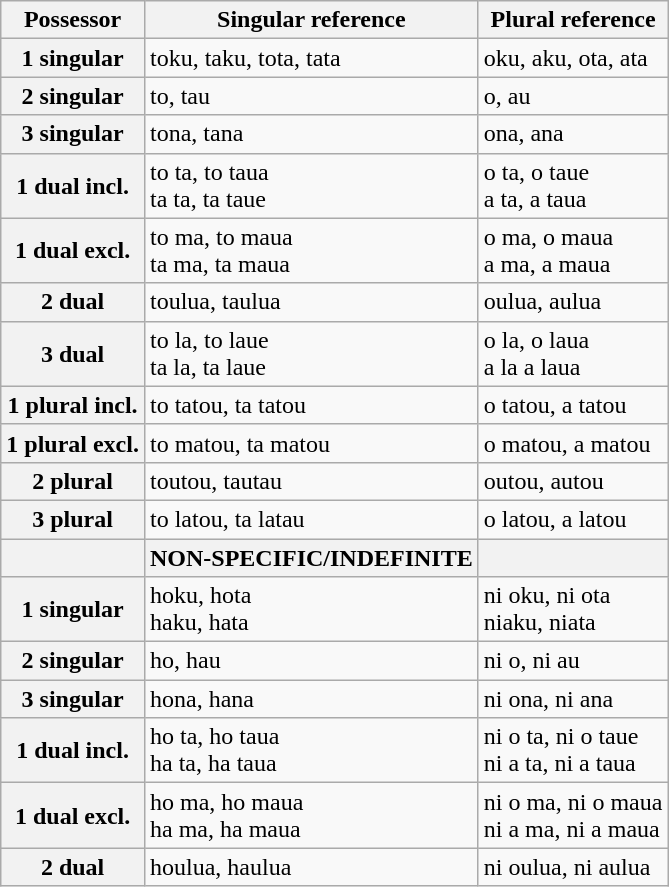<table class="wikitable">
<tr>
<th>Possessor</th>
<th>Singular reference</th>
<th>Plural reference</th>
</tr>
<tr>
<th>1 singular</th>
<td>toku, taku, tota, tata</td>
<td>oku, aku, ota, ata</td>
</tr>
<tr>
<th>2 singular</th>
<td>to, tau</td>
<td>o, au</td>
</tr>
<tr>
<th>3 singular</th>
<td>tona, tana</td>
<td>ona, ana</td>
</tr>
<tr>
<th>1 dual incl.</th>
<td>to ta, to taua<br>ta ta, ta taue</td>
<td>o ta, o taue<br>a ta, a taua</td>
</tr>
<tr>
<th>1 dual excl.</th>
<td>to ma, to maua<br>ta ma, ta maua</td>
<td>o ma, o maua<br>a ma, a maua</td>
</tr>
<tr>
<th>2 dual</th>
<td>toulua, taulua</td>
<td>oulua, aulua</td>
</tr>
<tr>
<th>3 dual</th>
<td>to la, to laue<br>ta la, ta laue</td>
<td>o la, o laua<br>a la a laua</td>
</tr>
<tr>
<th>1 plural incl.</th>
<td>to tatou, ta tatou</td>
<td>o tatou, a tatou</td>
</tr>
<tr>
<th>1 plural excl.</th>
<td>to matou, ta matou</td>
<td>o matou, a matou</td>
</tr>
<tr>
<th>2 plural</th>
<td>toutou, tautau</td>
<td>outou, autou</td>
</tr>
<tr>
<th>3 plural</th>
<td>to latou, ta latau</td>
<td>o latou, a latou</td>
</tr>
<tr>
<th></th>
<th>NON-SPECIFIC/INDEFINITE</th>
<th></th>
</tr>
<tr>
<th>1 singular</th>
<td>hoku, hota<br>haku, hata</td>
<td>ni oku, ni ota<br>niaku, niata</td>
</tr>
<tr>
<th>2 singular</th>
<td>ho, hau</td>
<td>ni o, ni au</td>
</tr>
<tr>
<th>3 singular</th>
<td>hona, hana</td>
<td>ni ona, ni ana</td>
</tr>
<tr>
<th>1 dual incl.</th>
<td>ho ta, ho taua<br>ha ta, ha taua</td>
<td>ni o ta, ni o taue<br>ni a ta, ni a taua</td>
</tr>
<tr>
<th>1 dual excl.</th>
<td>ho ma, ho maua<br>ha ma, ha maua</td>
<td>ni o ma, ni o maua<br>ni a ma, ni a maua</td>
</tr>
<tr>
<th>2 dual</th>
<td>houlua, haulua</td>
<td>ni oulua, ni aulua</td>
</tr>
</table>
